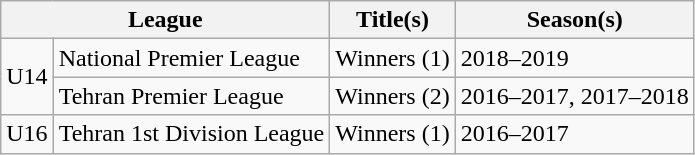<table class="wikitable">
<tr>
<th colspan=2>League</th>
<th>Title(s)</th>
<th>Season(s)</th>
</tr>
<tr>
<td rowspan=2>U14</td>
<td>National Premier League</td>
<td>Winners (1)</td>
<td>2018–2019</td>
</tr>
<tr>
<td>Tehran Premier League</td>
<td>Winners (2)</td>
<td>2016–2017, 2017–2018</td>
</tr>
<tr>
<td>U16</td>
<td>Tehran 1st Division League</td>
<td>Winners (1)</td>
<td>2016–2017</td>
</tr>
</table>
